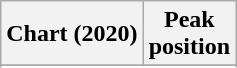<table class="wikitable sortable plainrowheaders" style="text-align:center;">
<tr>
<th>Chart (2020)</th>
<th>Peak<br>position</th>
</tr>
<tr>
</tr>
<tr>
</tr>
<tr>
</tr>
<tr>
</tr>
<tr>
</tr>
<tr>
</tr>
</table>
